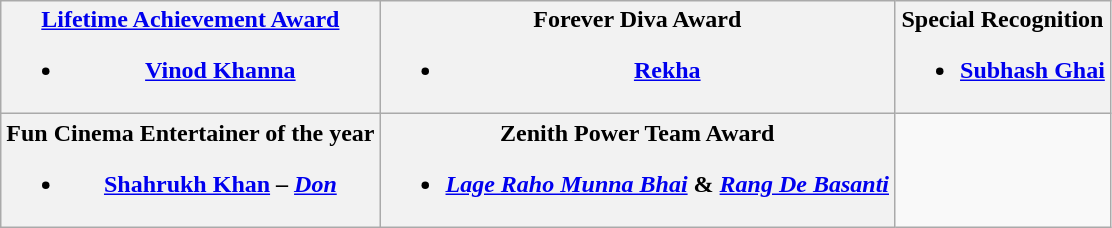<table class="wikitable">
<tr>
<th><a href='#'>Lifetime Achievement Award</a><br><ul><li><a href='#'>Vinod Khanna</a></li></ul></th>
<th>Forever Diva Award<br><ul><li><a href='#'>Rekha</a></li></ul></th>
<th>Special Recognition<br><ul><li><a href='#'>Subhash Ghai</a></li></ul></th>
</tr>
<tr>
<th>Fun Cinema Entertainer of the year<br><ul><li><a href='#'>Shahrukh Khan</a> – <em><a href='#'>Don</a></em></li></ul></th>
<th>Zenith Power Team Award<br><ul><li><em><a href='#'>Lage Raho Munna Bhai</a></em> & <em><a href='#'>Rang De Basanti</a></em></li></ul></th>
</tr>
</table>
